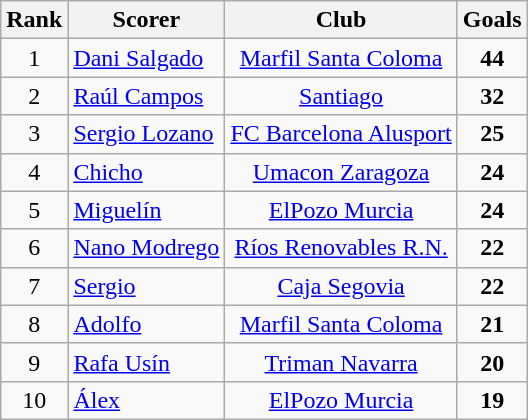<table class="wikitable" style="text-align:center">
<tr>
<th>Rank</th>
<th>Scorer</th>
<th>Club</th>
<th>Goals</th>
</tr>
<tr>
<td>1</td>
<td align="left"> <a href='#'>Dani Salgado</a></td>
<td><a href='#'>Marfil Santa Coloma</a></td>
<td align=center><strong>44</strong></td>
</tr>
<tr>
<td>2</td>
<td align="left"> <a href='#'>Raúl Campos</a></td>
<td><a href='#'>Santiago</a></td>
<td align=center><strong>32</strong></td>
</tr>
<tr>
<td>3</td>
<td align="left"> <a href='#'>Sergio Lozano</a></td>
<td><a href='#'>FC Barcelona Alusport</a></td>
<td align=center><strong>25</strong></td>
</tr>
<tr>
<td>4</td>
<td align="left"> <a href='#'>Chicho</a></td>
<td><a href='#'>Umacon Zaragoza</a></td>
<td align=center><strong>24</strong></td>
</tr>
<tr>
<td>5</td>
<td align="left"> <a href='#'>Miguelín</a></td>
<td><a href='#'>ElPozo Murcia</a></td>
<td align=center><strong>24</strong></td>
</tr>
<tr>
<td>6</td>
<td align="left"> <a href='#'>Nano Modrego</a></td>
<td><a href='#'>Ríos Renovables R.N.</a></td>
<td align=center><strong>22</strong></td>
</tr>
<tr>
<td>7</td>
<td align="left"> <a href='#'>Sergio</a></td>
<td><a href='#'>Caja Segovia</a></td>
<td align=center><strong>22</strong></td>
</tr>
<tr>
<td>8</td>
<td align="left"> <a href='#'>Adolfo</a></td>
<td><a href='#'>Marfil Santa Coloma</a></td>
<td align=center><strong>21</strong></td>
</tr>
<tr>
<td>9</td>
<td align="left"> <a href='#'>Rafa Usín</a></td>
<td><a href='#'>Triman Navarra</a></td>
<td align=center><strong>20</strong></td>
</tr>
<tr>
<td>10</td>
<td align="left"> <a href='#'>Álex</a></td>
<td><a href='#'>ElPozo Murcia</a></td>
<td align=center><strong>19</strong></td>
</tr>
</table>
